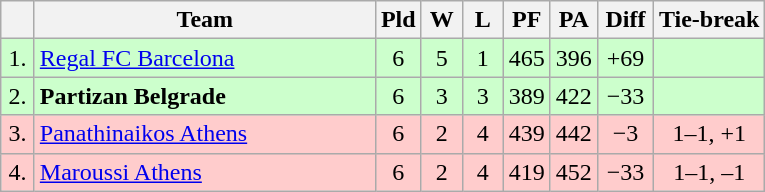<table class="wikitable" style="text-align:center">
<tr>
<th width=15></th>
<th width=220>Team</th>
<th width=20>Pld</th>
<th width=20>W</th>
<th width=20>L</th>
<th width=20>PF</th>
<th width=20>PA</th>
<th width=30>Diff</th>
<th>Tie-break</th>
</tr>
<tr style="background: #ccffcc;">
<td>1.</td>
<td align=left>  <a href='#'>Regal FC Barcelona</a></td>
<td>6</td>
<td>5</td>
<td>1</td>
<td>465</td>
<td>396</td>
<td>+69</td>
<td></td>
</tr>
<tr style="background: #ccffcc;">
<td>2.</td>
<td align=left>  <strong>Partizan Belgrade</strong></td>
<td>6</td>
<td>3</td>
<td>3</td>
<td>389</td>
<td>422</td>
<td>−33</td>
<td></td>
</tr>
<tr style="background: #ffcccc;">
<td>3.</td>
<td align=left>  <a href='#'>Panathinaikos Athens</a></td>
<td>6</td>
<td>2</td>
<td>4</td>
<td>439</td>
<td>442</td>
<td>−3</td>
<td>1–1, +1</td>
</tr>
<tr style="background: #ffcccc;">
<td>4.</td>
<td align=left> <a href='#'>Maroussi Athens</a></td>
<td>6</td>
<td>2</td>
<td>4</td>
<td>419</td>
<td>452</td>
<td>−33</td>
<td>1–1, –1</td>
</tr>
</table>
